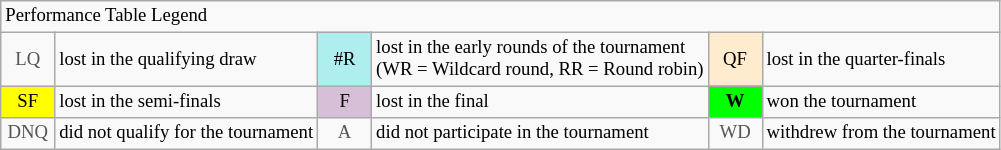<table class="wikitable" style="font-size:78%;">
<tr>
<td colspan="6">Performance Table Legend</td>
</tr>
<tr>
<td align="center" style="color:#555555;" width="30">LQ</td>
<td>lost in the qualifying draw</td>
<td align="center" style="background:#afeeee;">#R</td>
<td>lost in the early rounds of the tournament<br>(WR = Wildcard round, RR = Round robin)</td>
<td align="center" style="background:#ffebcd;">QF</td>
<td>lost in the quarter-finals</td>
</tr>
<tr>
<td align="center" style="background:yellow;">SF</td>
<td>lost in the semi-finals</td>
<td align="center" style="background:#D8BFD8;">F</td>
<td>lost in the final</td>
<td align="center" style="background:#00ff00;"><strong>W</strong></td>
<td>won the tournament</td>
</tr>
<tr>
<td align="center" style="color:#555555;" width="30">DNQ</td>
<td>did not qualify for the tournament</td>
<td align="center" style="color:#555555;" width="30">A</td>
<td>did not participate in the tournament</td>
<td align="center" style="color:#555555;" width="30">WD</td>
<td>withdrew from the tournament</td>
</tr>
</table>
